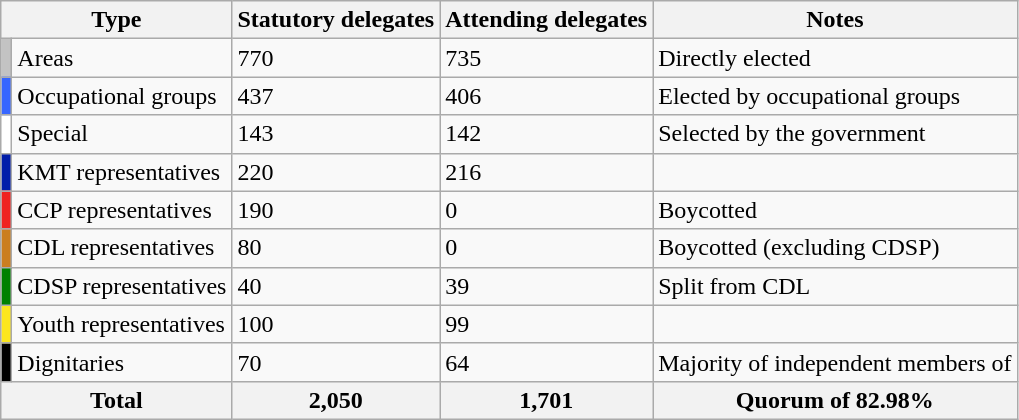<table class="wikitable">
<tr>
<th colspan="2">Type</th>
<th>Statutory delegates</th>
<th>Attending delegates</th>
<th>Notes</th>
</tr>
<tr>
<td bgcolor=#C3C3C3></td>
<td>Areas</td>
<td>770</td>
<td>735</td>
<td>Directly elected</td>
</tr>
<tr>
<td bgcolor=#3766FF></td>
<td>Occupational groups</td>
<td>437</td>
<td>406</td>
<td>Elected by occupational groups</td>
</tr>
<tr>
<td bgcolor=#FFFFFF></td>
<td>Special</td>
<td>143</td>
<td>142</td>
<td>Selected by the government</td>
</tr>
<tr>
<td bgcolor=#021EAA></td>
<td>KMT representatives</td>
<td>220</td>
<td>216</td>
<td></td>
</tr>
<tr>
<td bgcolor=#EF2320></td>
<td>CCP representatives</td>
<td>190</td>
<td>0</td>
<td>Boycotted</td>
</tr>
<tr>
<td bgcolor=#CB7E1F></td>
<td>CDL representatives</td>
<td>80</td>
<td>0</td>
<td>Boycotted (excluding CDSP)</td>
</tr>
<tr>
<td bgcolor=#018100></td>
<td>CDSP representatives</td>
<td>40</td>
<td>39</td>
<td>Split from CDL</td>
</tr>
<tr>
<td bgcolor=#FCE61E></td>
<td>Youth representatives</td>
<td>100</td>
<td>99</td>
<td></td>
</tr>
<tr>
<td bgcolor=#000000></td>
<td>Dignitaries</td>
<td>70</td>
<td>64</td>
<td>Majority of independent members of </td>
</tr>
<tr>
<th colspan="2">Total</th>
<th>2,050</th>
<th>1,701</th>
<th>Quorum of 82.98%</th>
</tr>
</table>
